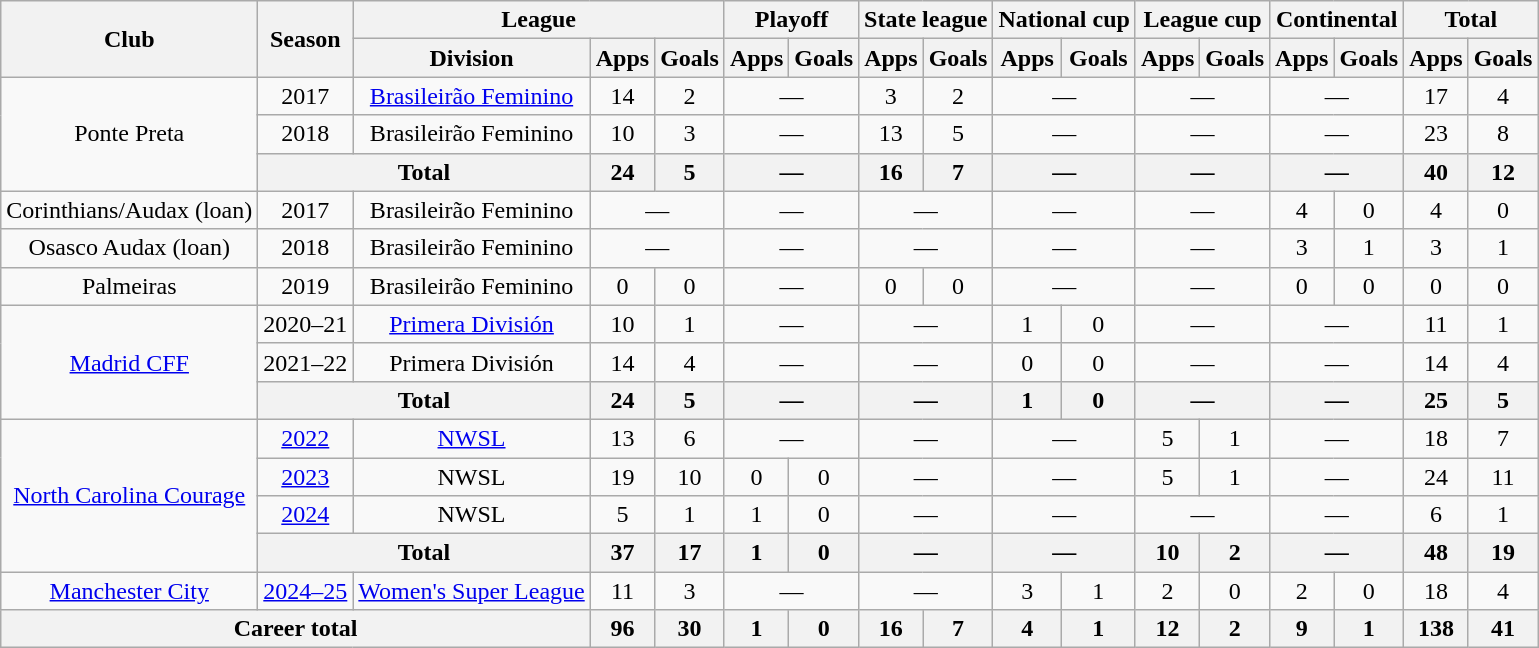<table class="wikitable" style="text-align:center">
<tr>
<th rowspan="2">Club</th>
<th rowspan="2">Season</th>
<th colspan="3">League</th>
<th colspan="2">Playoff</th>
<th colspan="2">State league</th>
<th colspan="2">National cup</th>
<th colspan="2">League cup</th>
<th colspan="2">Continental</th>
<th colspan="2">Total</th>
</tr>
<tr>
<th>Division</th>
<th>Apps</th>
<th>Goals</th>
<th>Apps</th>
<th>Goals</th>
<th>Apps</th>
<th>Goals</th>
<th>Apps</th>
<th>Goals</th>
<th>Apps</th>
<th>Goals</th>
<th>Apps</th>
<th>Goals</th>
<th>Apps</th>
<th>Goals</th>
</tr>
<tr>
<td rowspan="3">Ponte Preta</td>
<td>2017</td>
<td><a href='#'>Brasileirão Feminino</a></td>
<td>14</td>
<td>2</td>
<td colspan="2">—</td>
<td>3</td>
<td>2</td>
<td colspan="2">—</td>
<td colspan="2">—</td>
<td colspan="2">—</td>
<td>17</td>
<td>4</td>
</tr>
<tr>
<td>2018</td>
<td>Brasileirão Feminino</td>
<td>10</td>
<td>3</td>
<td colspan="2">—</td>
<td>13</td>
<td>5</td>
<td colspan="2">—</td>
<td colspan="2">—</td>
<td colspan="2">—</td>
<td>23</td>
<td>8</td>
</tr>
<tr>
<th colspan="2">Total</th>
<th>24</th>
<th>5</th>
<th colspan="2">—</th>
<th>16</th>
<th>7</th>
<th colspan="2">—</th>
<th colspan="2">—</th>
<th colspan="2">—</th>
<th>40</th>
<th>12</th>
</tr>
<tr>
<td>Corinthians/Audax (loan)</td>
<td>2017</td>
<td>Brasileirão Feminino</td>
<td colspan="2">—</td>
<td colspan="2">—</td>
<td colspan="2">—</td>
<td colspan="2">—</td>
<td colspan="2">—</td>
<td>4</td>
<td>0</td>
<td>4</td>
<td>0</td>
</tr>
<tr>
<td>Osasco Audax (loan)</td>
<td>2018</td>
<td>Brasileirão Feminino</td>
<td colspan="2">—</td>
<td colspan="2">—</td>
<td colspan="2">—</td>
<td colspan="2">—</td>
<td colspan="2">—</td>
<td>3</td>
<td>1</td>
<td>3</td>
<td>1</td>
</tr>
<tr>
<td>Palmeiras</td>
<td>2019</td>
<td>Brasileirão Feminino</td>
<td>0</td>
<td>0</td>
<td colspan="2">—</td>
<td>0</td>
<td>0</td>
<td colspan="2">—</td>
<td colspan="2">—</td>
<td>0</td>
<td>0</td>
<td>0</td>
<td>0</td>
</tr>
<tr>
<td rowspan="3"><a href='#'>Madrid CFF</a></td>
<td>2020–21</td>
<td><a href='#'>Primera División</a></td>
<td>10</td>
<td>1</td>
<td colspan="2">—</td>
<td colspan="2">—</td>
<td>1</td>
<td>0</td>
<td colspan="2">—</td>
<td colspan="2">—</td>
<td>11</td>
<td>1</td>
</tr>
<tr>
<td>2021–22</td>
<td>Primera División</td>
<td>14</td>
<td>4</td>
<td colspan="2">—</td>
<td colspan="2">—</td>
<td>0</td>
<td>0</td>
<td colspan="2">—</td>
<td colspan="2">—</td>
<td>14</td>
<td>4</td>
</tr>
<tr>
<th colspan="2">Total</th>
<th>24</th>
<th>5</th>
<th colspan="2">—</th>
<th colspan="2">—</th>
<th>1</th>
<th>0</th>
<th colspan="2">—</th>
<th colspan="2">—</th>
<th>25</th>
<th>5</th>
</tr>
<tr>
<td rowspan="4"><a href='#'>North Carolina Courage</a></td>
<td><a href='#'>2022</a></td>
<td><a href='#'>NWSL</a></td>
<td>13</td>
<td>6</td>
<td colspan="2">—</td>
<td colspan="2">—</td>
<td colspan="2">—</td>
<td>5</td>
<td>1</td>
<td colspan="2">—</td>
<td>18</td>
<td>7</td>
</tr>
<tr>
<td><a href='#'>2023</a></td>
<td>NWSL</td>
<td>19</td>
<td>10</td>
<td>0</td>
<td>0</td>
<td colspan="2">—</td>
<td colspan="2">—</td>
<td>5</td>
<td>1</td>
<td colspan="2">—</td>
<td>24</td>
<td>11</td>
</tr>
<tr>
<td><a href='#'>2024</a></td>
<td>NWSL</td>
<td>5</td>
<td>1</td>
<td>1</td>
<td>0</td>
<td colspan="2">—</td>
<td colspan="2">—</td>
<td colspan="2">—</td>
<td colspan="2">—</td>
<td>6</td>
<td>1</td>
</tr>
<tr>
<th colspan="2">Total</th>
<th>37</th>
<th>17</th>
<th>1</th>
<th>0</th>
<th colspan="2">—</th>
<th colspan="2">—</th>
<th>10</th>
<th>2</th>
<th colspan="2">—</th>
<th>48</th>
<th>19</th>
</tr>
<tr>
<td><a href='#'>Manchester City</a></td>
<td><a href='#'>2024–25</a></td>
<td><a href='#'>Women's Super League</a></td>
<td>11</td>
<td>3</td>
<td colspan="2">—</td>
<td colspan="2">—</td>
<td>3</td>
<td>1</td>
<td>2</td>
<td>0</td>
<td>2</td>
<td>0</td>
<td>18</td>
<td>4</td>
</tr>
<tr>
<th colspan="3">Career total</th>
<th>96</th>
<th>30</th>
<th>1</th>
<th>0</th>
<th>16</th>
<th>7</th>
<th>4</th>
<th>1</th>
<th>12</th>
<th>2</th>
<th>9</th>
<th>1</th>
<th>138</th>
<th>41</th>
</tr>
</table>
